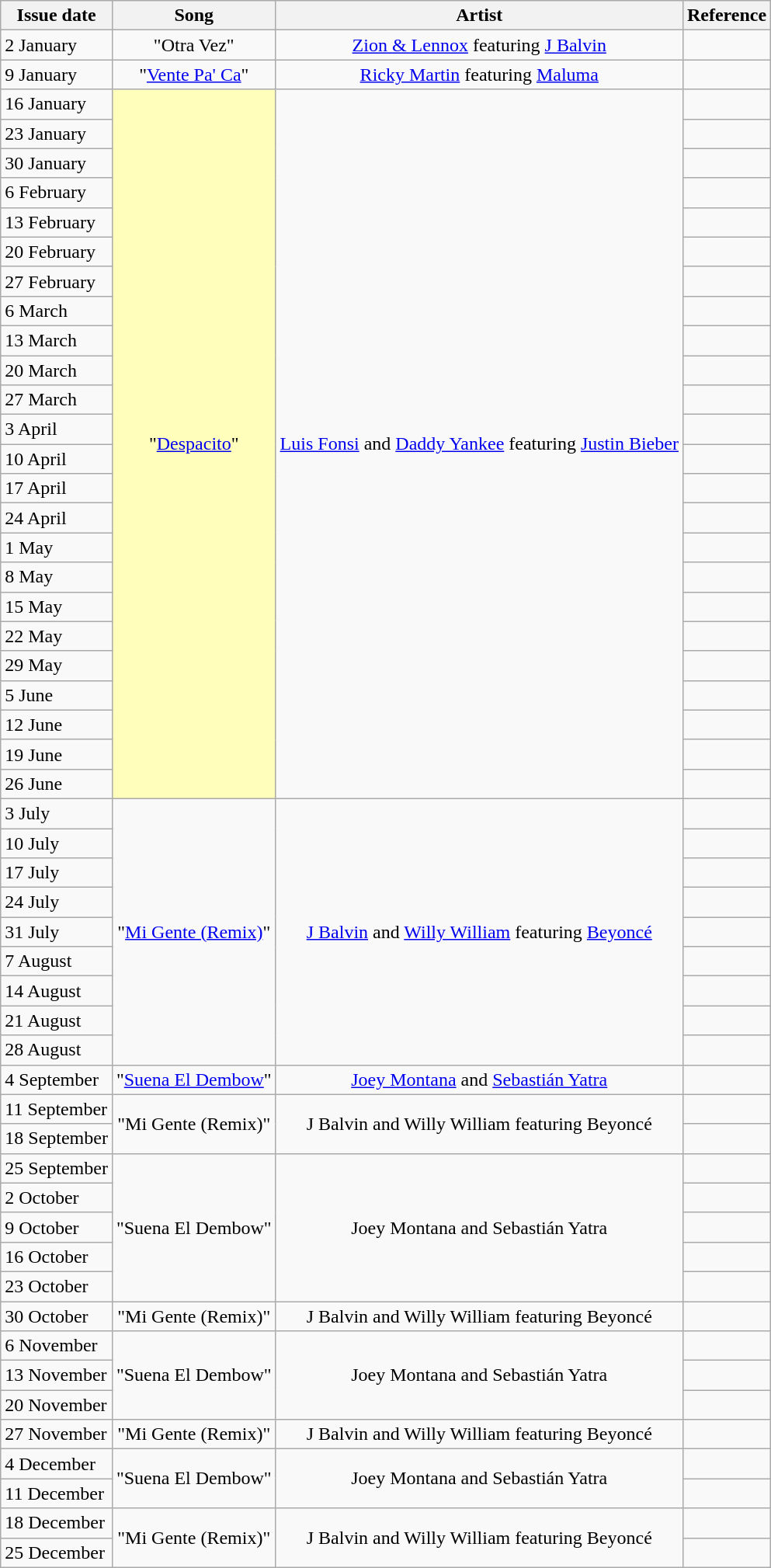<table class="wikitable">
<tr>
<th>Issue date</th>
<th>Song</th>
<th>Artist</th>
<th>Reference</th>
</tr>
<tr>
<td>2 January</td>
<td align="center">"Otra Vez"</td>
<td align="center"><a href='#'>Zion & Lennox</a> featuring <a href='#'>J Balvin</a></td>
<td align="center"></td>
</tr>
<tr>
<td>9 January</td>
<td align="center">"<a href='#'>Vente Pa' Ca</a>"</td>
<td align="center"><a href='#'>Ricky Martin</a> featuring <a href='#'>Maluma</a></td>
<td align="center"></td>
</tr>
<tr>
<td>16 January</td>
<td align="center" bgcolor=FFFFBB rowspan="24">"<a href='#'>Despacito</a>" </td>
<td align="center" rowspan="24"><a href='#'>Luis Fonsi</a> and <a href='#'>Daddy Yankee</a> featuring <a href='#'>Justin Bieber</a></td>
<td align="center"></td>
</tr>
<tr>
<td>23 January</td>
<td align="center"></td>
</tr>
<tr>
<td>30 January</td>
<td align="center"></td>
</tr>
<tr>
<td>6 February</td>
<td align="center"></td>
</tr>
<tr>
<td>13 February</td>
<td align="center"></td>
</tr>
<tr>
<td>20 February</td>
<td align="center"></td>
</tr>
<tr>
<td>27 February</td>
<td align="center"></td>
</tr>
<tr>
<td>6 March</td>
<td align="center"></td>
</tr>
<tr>
<td>13 March</td>
<td align="center"></td>
</tr>
<tr>
<td>20 March</td>
<td align="center"></td>
</tr>
<tr>
<td>27 March</td>
<td align="center"></td>
</tr>
<tr>
<td>3 April</td>
<td align="center"></td>
</tr>
<tr>
<td>10 April</td>
<td align="center"></td>
</tr>
<tr>
<td>17 April</td>
<td align="center"></td>
</tr>
<tr>
<td>24 April</td>
<td align="center"></td>
</tr>
<tr>
<td>1 May</td>
<td align="center"></td>
</tr>
<tr>
<td>8 May</td>
<td align="center"></td>
</tr>
<tr>
<td>15 May</td>
<td align="center"></td>
</tr>
<tr>
<td>22 May</td>
<td align="center"></td>
</tr>
<tr>
<td>29 May</td>
<td align="center"></td>
</tr>
<tr>
<td>5 June</td>
<td align="center"></td>
</tr>
<tr>
<td>12 June</td>
<td align="center"></td>
</tr>
<tr>
<td>19 June</td>
<td align="center"></td>
</tr>
<tr>
<td>26 June</td>
<td align="center"></td>
</tr>
<tr>
<td>3 July</td>
<td align="center" rowspan="9">"<a href='#'>Mi Gente (Remix)</a>"</td>
<td align="center" rowspan="9"><a href='#'>J Balvin</a> and <a href='#'>Willy William</a> featuring <a href='#'>Beyoncé</a></td>
<td align="center"></td>
</tr>
<tr>
<td>10 July</td>
<td align="center"></td>
</tr>
<tr>
<td>17 July</td>
<td align="center"></td>
</tr>
<tr>
<td>24 July</td>
<td align="center"></td>
</tr>
<tr>
<td>31 July</td>
<td align="center"></td>
</tr>
<tr>
<td>7 August</td>
<td align="center"></td>
</tr>
<tr>
<td>14 August</td>
<td align="center"></td>
</tr>
<tr>
<td>21 August</td>
<td align="center"></td>
</tr>
<tr>
<td>28 August</td>
<td align="center"></td>
</tr>
<tr>
<td>4 September</td>
<td align="center">"<a href='#'>Suena El Dembow</a>"</td>
<td align="center"><a href='#'>Joey Montana</a> and <a href='#'>Sebastián Yatra</a></td>
<td align="center"></td>
</tr>
<tr>
<td>11 September</td>
<td align="center" rowspan="2">"Mi Gente (Remix)"</td>
<td align="center" rowspan="2">J Balvin and Willy William featuring Beyoncé</td>
<td align="center"></td>
</tr>
<tr>
<td>18 September</td>
<td align="center"></td>
</tr>
<tr>
<td>25 September</td>
<td align="center" rowspan="5">"Suena El Dembow"</td>
<td align="center" rowspan="5">Joey Montana and Sebastián Yatra</td>
<td align="center"></td>
</tr>
<tr>
<td>2 October</td>
<td align="center"></td>
</tr>
<tr>
<td>9 October</td>
<td align="center"></td>
</tr>
<tr>
<td>16 October</td>
<td align="center"></td>
</tr>
<tr>
<td>23 October</td>
<td align="center"></td>
</tr>
<tr>
<td>30 October</td>
<td align="center">"Mi Gente (Remix)"</td>
<td align="center">J Balvin and Willy William featuring Beyoncé</td>
<td align="center"></td>
</tr>
<tr>
<td>6 November</td>
<td align="center" rowspan="3">"Suena El Dembow"</td>
<td align="center" rowspan="3">Joey Montana and Sebastián Yatra</td>
<td align="center"></td>
</tr>
<tr>
<td>13 November</td>
<td align="center"></td>
</tr>
<tr>
<td>20 November</td>
<td align="center"></td>
</tr>
<tr>
<td>27 November</td>
<td align="center">"Mi Gente (Remix)"</td>
<td align="center">J Balvin and Willy William featuring Beyoncé</td>
<td align="center"></td>
</tr>
<tr>
<td>4 December</td>
<td align="center" rowspan="2">"Suena El Dembow"</td>
<td align="center" rowspan="2">Joey Montana and Sebastián Yatra</td>
<td align="center"></td>
</tr>
<tr>
<td>11 December</td>
<td align="center"></td>
</tr>
<tr>
<td>18 December</td>
<td align="center" rowspan="2">"Mi Gente (Remix)"</td>
<td align="center" rowspan="2">J Balvin and Willy William featuring Beyoncé</td>
<td align="center"></td>
</tr>
<tr>
<td>25 December</td>
<td align="center"></td>
</tr>
</table>
